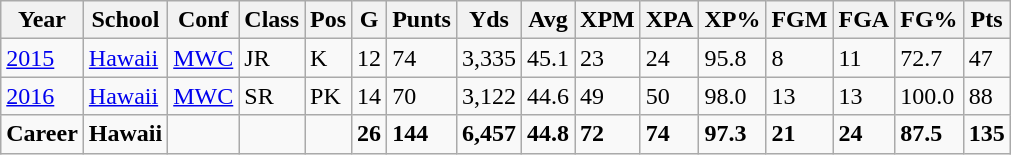<table class="wikitable">
<tr>
<th style="font-weight:bold;">Year</th>
<th style="font-weight:bold;">School</th>
<th style="font-weight:bold;">Conf</th>
<th style="font-weight:bold;">Class</th>
<th style="font-weight:bold;">Pos</th>
<th style="font-weight:bold;">G</th>
<th style="font-weight:bold;">Punts</th>
<th style="font-weight:bold;">Yds</th>
<th style="font-weight:bold;">Avg</th>
<th style="font-weight:bold;">XPM</th>
<th style="font-weight:bold;">XPA</th>
<th style="font-weight:bold;">XP%</th>
<th style="font-weight:bold;">FGM</th>
<th style="font-weight:bold;">FGA</th>
<th style="font-weight:bold;">FG%</th>
<th style="font-weight:bold;">Pts</th>
</tr>
<tr>
<td><a href='#'>2015</a></td>
<td><a href='#'>Hawaii</a></td>
<td><a href='#'>MWC</a></td>
<td>JR</td>
<td>K</td>
<td>12</td>
<td>74</td>
<td>3,335</td>
<td>45.1</td>
<td>23</td>
<td>24</td>
<td>95.8</td>
<td>8</td>
<td>11</td>
<td>72.7</td>
<td>47</td>
</tr>
<tr>
<td><a href='#'>2016</a></td>
<td><a href='#'>Hawaii</a></td>
<td><a href='#'>MWC</a></td>
<td>SR</td>
<td>PK</td>
<td>14</td>
<td>70</td>
<td>3,122</td>
<td>44.6</td>
<td>49</td>
<td>50</td>
<td>98.0</td>
<td>13</td>
<td>13</td>
<td>100.0</td>
<td>88</td>
</tr>
<tr>
<td style="font-weight:bold;">Career</td>
<td style="font-weight:bold;">Hawaii</td>
<td style="font-weight:bold;"></td>
<td style="font-weight:bold;"></td>
<td style="font-weight:bold;"></td>
<td style="font-weight:bold;">26</td>
<td style="font-weight:bold;">144</td>
<td style="font-weight:bold;">6,457</td>
<td style="font-weight:bold;">44.8</td>
<td style="font-weight:bold;">72</td>
<td style="font-weight:bold;">74</td>
<td style="font-weight:bold;">97.3</td>
<td style="font-weight:bold;">21</td>
<td style="font-weight:bold;">24</td>
<td style="font-weight:bold;">87.5</td>
<td style="font-weight:bold;">135</td>
</tr>
</table>
